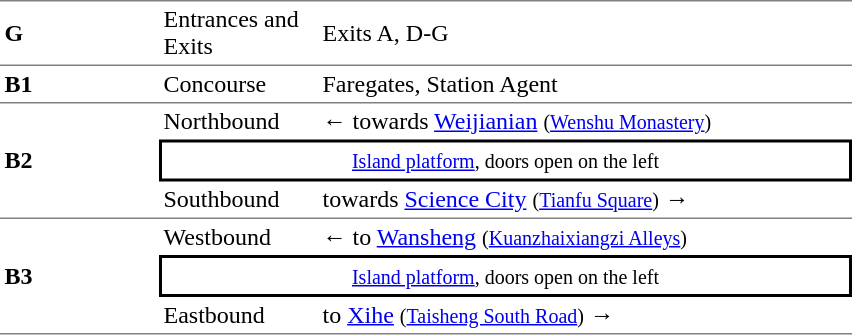<table cellspacing=0 cellpadding=3>
<tr>
<td style="border-top:solid 1px gray;border-bottom:solid 1px gray;" width=100><strong>G</strong></td>
<td style="border-top:solid 1px gray;border-bottom:solid 1px gray;" width=100>Entrances and Exits</td>
<td style="border-top:solid 1px gray;border-bottom:solid 1px gray;" width=350>Exits A, D-G</td>
</tr>
<tr>
<td style="border-bottom:solid 1px gray;"><strong>B1</strong></td>
<td style="border-bottom:solid 1px gray;">Concourse</td>
<td style="border-bottom:solid 1px gray;">Faregates, Station Agent</td>
</tr>
<tr>
<td style="border-bottom:solid 1px gray;" rowspan=3><strong>B2</strong></td>
<td>Northbound</td>
<td>←  towards <a href='#'>Weijianian</a> <small>(<a href='#'>Wenshu Monastery</a>)</small></td>
</tr>
<tr>
<td style="border-right:solid 2px black;border-left:solid 2px black;border-top:solid 2px black;border-bottom:solid 2px black;text-align:center;" colspan=2><small><a href='#'>Island platform</a>, doors open on the left</small></td>
</tr>
<tr>
<td style="border-bottom:solid 1px gray;">Southbound</td>
<td style="border-bottom:solid 1px gray;">  towards <a href='#'>Science City</a> <small>(<a href='#'>Tianfu Square</a>)</small> →</td>
</tr>
<tr>
<td style="border-bottom:solid 1px gray;" rowspan=3><strong>B3</strong></td>
<td>Westbound</td>
<td>←  to <a href='#'>Wansheng</a> <small>(<a href='#'>Kuanzhaixiangzi Alleys</a>)</small></td>
</tr>
<tr>
<td style="border-right:solid 2px black;border-left:solid 2px black;border-top:solid 2px black;border-bottom:solid 2px black;text-align:center;" colspan=2><small><a href='#'>Island platform</a>, doors open on the left</small></td>
</tr>
<tr>
<td style="border-bottom:solid 1px gray;">Eastbound</td>
<td style="border-bottom:solid 1px gray;">  to <a href='#'>Xihe</a> <small>(<a href='#'>Taisheng South Road</a>)</small> →</td>
</tr>
</table>
